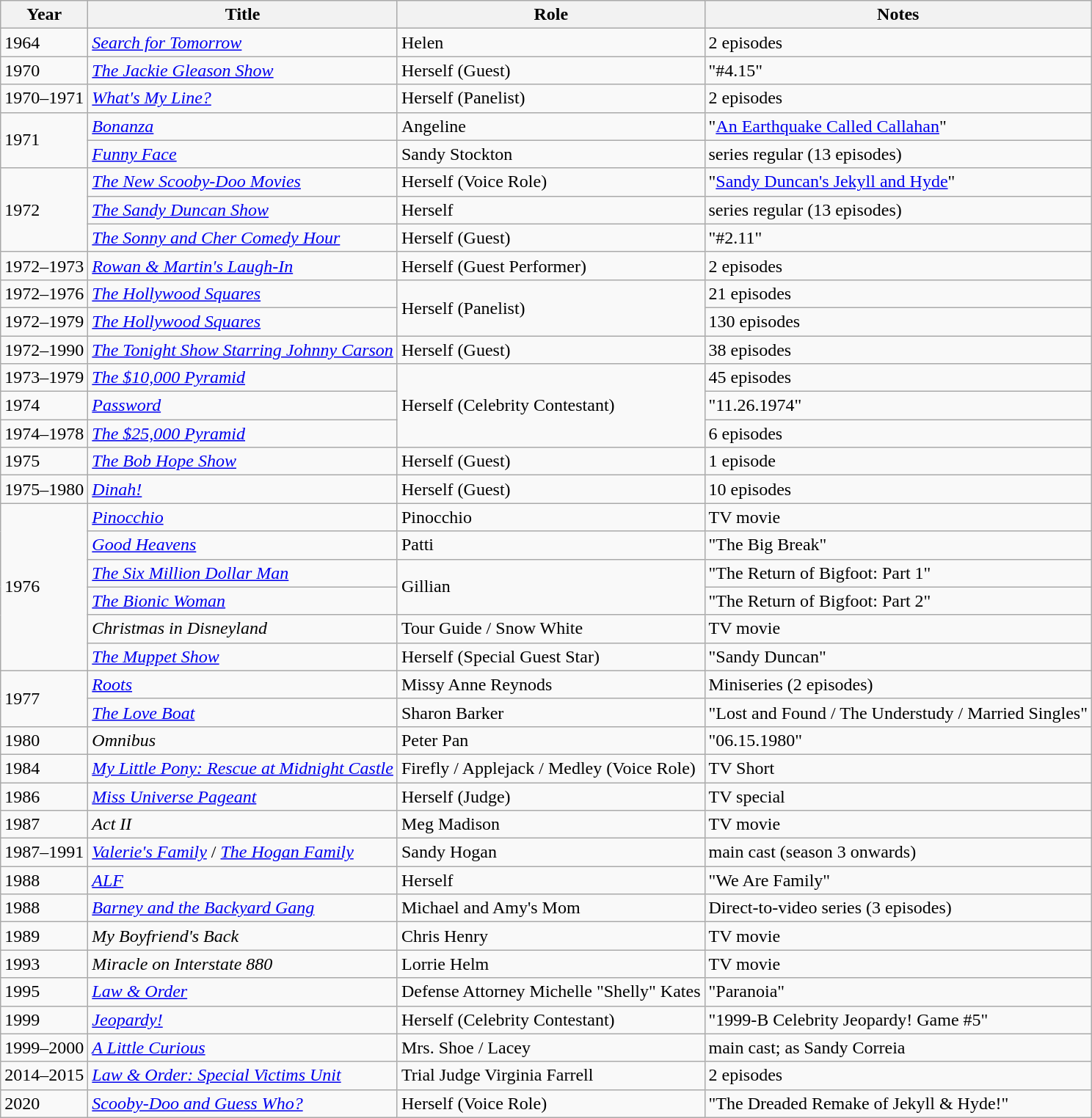<table class="wikitable">
<tr>
<th>Year</th>
<th>Title</th>
<th>Role</th>
<th>Notes</th>
</tr>
<tr>
<td>1964</td>
<td><em><a href='#'>Search for Tomorrow</a></em></td>
<td>Helen</td>
<td>2 episodes</td>
</tr>
<tr>
<td>1970</td>
<td><em><a href='#'>The Jackie Gleason Show</a></em></td>
<td>Herself (Guest)</td>
<td>"#4.15"</td>
</tr>
<tr>
<td>1970–1971</td>
<td><em><a href='#'>What's My Line?</a></em></td>
<td>Herself (Panelist)</td>
<td>2 episodes</td>
</tr>
<tr>
<td rowspan="2">1971</td>
<td><em><a href='#'>Bonanza</a></em></td>
<td>Angeline</td>
<td>"<a href='#'>An Earthquake Called Callahan</a>"</td>
</tr>
<tr>
<td><em><a href='#'>Funny Face</a></em></td>
<td>Sandy Stockton</td>
<td>series regular (13 episodes)</td>
</tr>
<tr>
<td rowspan="3">1972</td>
<td><em><a href='#'>The New Scooby-Doo Movies</a></em></td>
<td>Herself (Voice Role)</td>
<td>"<a href='#'>Sandy Duncan's Jekyll and Hyde</a>"</td>
</tr>
<tr>
<td><em><a href='#'>The Sandy Duncan Show</a></em></td>
<td>Herself</td>
<td>series regular (13 episodes)</td>
</tr>
<tr>
<td><em><a href='#'>The Sonny and Cher Comedy Hour</a></em></td>
<td>Herself (Guest)</td>
<td>"#2.11"</td>
</tr>
<tr>
<td>1972–1973</td>
<td><em><a href='#'>Rowan & Martin's Laugh-In</a></em></td>
<td>Herself (Guest Performer)</td>
<td>2 episodes</td>
</tr>
<tr>
<td>1972–1976</td>
<td><em><a href='#'>The Hollywood Squares</a></em></td>
<td rowspan="2">Herself (Panelist)</td>
<td>21 episodes</td>
</tr>
<tr>
<td>1972–1979</td>
<td><em><a href='#'>The Hollywood Squares</a></em></td>
<td>130 episodes</td>
</tr>
<tr>
<td>1972–1990</td>
<td><em><a href='#'>The Tonight Show Starring Johnny Carson</a></em></td>
<td>Herself (Guest)</td>
<td>38 episodes</td>
</tr>
<tr>
<td>1973–1979</td>
<td><em><a href='#'>The $10,000 Pyramid</a></em></td>
<td rowspan="3">Herself (Celebrity Contestant)</td>
<td>45 episodes</td>
</tr>
<tr>
<td>1974</td>
<td><em><a href='#'>Password</a></em></td>
<td>"11.26.1974"</td>
</tr>
<tr>
<td>1974–1978</td>
<td><em><a href='#'>The $25,000 Pyramid</a></em></td>
<td>6 episodes</td>
</tr>
<tr>
<td>1975</td>
<td><em><a href='#'>The Bob Hope Show</a></em></td>
<td>Herself (Guest)</td>
<td>1 episode</td>
</tr>
<tr>
<td>1975–1980</td>
<td><em><a href='#'>Dinah!</a></em></td>
<td>Herself (Guest)</td>
<td>10 episodes</td>
</tr>
<tr>
<td rowspan="6">1976</td>
<td><em><a href='#'>Pinocchio</a></em></td>
<td>Pinocchio</td>
<td>TV movie</td>
</tr>
<tr>
<td><em><a href='#'>Good Heavens</a></em></td>
<td>Patti</td>
<td>"The Big Break"</td>
</tr>
<tr>
<td><em><a href='#'>The Six Million Dollar Man</a></em></td>
<td rowspan="2">Gillian</td>
<td>"The Return of Bigfoot: Part 1"</td>
</tr>
<tr>
<td><em><a href='#'>The Bionic Woman</a></em></td>
<td>"The Return of Bigfoot: Part 2"</td>
</tr>
<tr>
<td><em>Christmas in Disneyland</em></td>
<td>Tour Guide / Snow White</td>
<td>TV movie</td>
</tr>
<tr>
<td><em><a href='#'>The Muppet Show</a></em></td>
<td>Herself (Special Guest Star)</td>
<td>"Sandy Duncan"</td>
</tr>
<tr>
<td rowspan="2">1977</td>
<td><em><a href='#'>Roots</a></em></td>
<td>Missy Anne Reynods</td>
<td>Miniseries (2 episodes)</td>
</tr>
<tr>
<td><em><a href='#'>The Love Boat</a></em></td>
<td>Sharon Barker</td>
<td>"Lost and Found / The Understudy / Married Singles"</td>
</tr>
<tr>
<td>1980</td>
<td><em>Omnibus</em></td>
<td>Peter Pan</td>
<td>"06.15.1980"</td>
</tr>
<tr>
<td>1984</td>
<td><em><a href='#'>My Little Pony: Rescue at Midnight Castle</a></em></td>
<td>Firefly / Applejack / Medley (Voice Role)</td>
<td>TV Short</td>
</tr>
<tr>
<td>1986</td>
<td><em><a href='#'>Miss Universe Pageant</a></em></td>
<td>Herself (Judge)</td>
<td>TV special</td>
</tr>
<tr>
<td>1987</td>
<td><em>Act II</em></td>
<td>Meg Madison</td>
<td>TV movie</td>
</tr>
<tr>
<td>1987–1991</td>
<td><em><a href='#'>Valerie's Family</a></em> / <em><a href='#'>The Hogan Family</a></em></td>
<td>Sandy Hogan</td>
<td>main cast (season 3 onwards)</td>
</tr>
<tr>
<td>1988</td>
<td><em><a href='#'>ALF</a></em></td>
<td>Herself</td>
<td>"We Are Family"</td>
</tr>
<tr>
<td>1988</td>
<td><em><a href='#'>Barney and the Backyard Gang</a></em></td>
<td>Michael and Amy's Mom</td>
<td>Direct-to-video series (3 episodes)</td>
</tr>
<tr>
<td>1989</td>
<td><em>My Boyfriend's Back</em></td>
<td>Chris Henry</td>
<td>TV movie</td>
</tr>
<tr>
<td>1993</td>
<td><em>Miracle on Interstate 880</em></td>
<td>Lorrie Helm</td>
<td>TV movie</td>
</tr>
<tr>
<td>1995</td>
<td><em><a href='#'>Law & Order</a></em></td>
<td>Defense Attorney Michelle "Shelly" Kates</td>
<td>"Paranoia"</td>
</tr>
<tr>
<td>1999</td>
<td><em><a href='#'>Jeopardy!</a></em></td>
<td>Herself (Celebrity Contestant)</td>
<td>"1999-B Celebrity Jeopardy! Game #5"</td>
</tr>
<tr>
<td>1999–2000</td>
<td><em><a href='#'>A Little Curious</a></em></td>
<td>Mrs. Shoe / Lacey</td>
<td>main cast; as Sandy Correia</td>
</tr>
<tr>
<td>2014–2015</td>
<td><em><a href='#'>Law & Order: Special Victims Unit</a></em></td>
<td>Trial Judge Virginia Farrell</td>
<td>2 episodes</td>
</tr>
<tr>
<td>2020</td>
<td><em><a href='#'>Scooby-Doo and Guess Who?</a></em></td>
<td>Herself (Voice Role)</td>
<td>"The Dreaded Remake of Jekyll & Hyde!"</td>
</tr>
</table>
